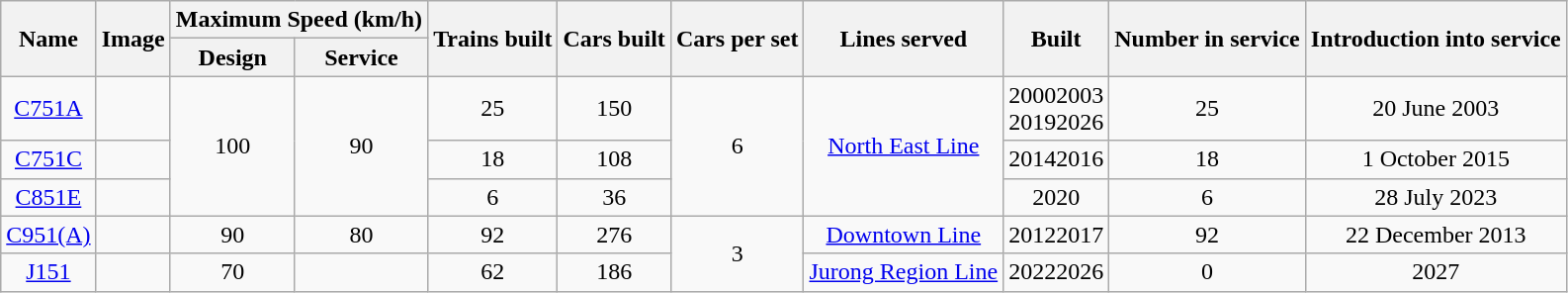<table class=wikitable style=text-align:center>
<tr>
<th rowspan=2>Name</th>
<th rowspan=2>Image</th>
<th colspan=2>Maximum Speed (km/h)</th>
<th rowspan=2>Trains built</th>
<th rowspan=2>Cars built</th>
<th rowspan=2>Cars per set</th>
<th rowspan=2>Lines served</th>
<th rowspan=2>Built</th>
<th rowspan=2>Number in service</th>
<th rowspan=2>Introduction into service</th>
</tr>
<tr>
<th>Design</th>
<th>Service</th>
</tr>
<tr>
<td><a href='#'>C751A</a></td>
<td></td>
<td rowspan=3>100</td>
<td rowspan=3>90</td>
<td>25</td>
<td>150</td>
<td rowspan=3>6</td>
<td rowspan=3><a href='#'>North East Line</a></td>
<td>20002003<br>20192026</td>
<td>25</td>
<td>20 June 2003</td>
</tr>
<tr>
<td><a href='#'>C751C</a></td>
<td></td>
<td>18</td>
<td>108</td>
<td>20142016</td>
<td>18</td>
<td>1 October 2015</td>
</tr>
<tr>
<td><a href='#'>C851E</a></td>
<td></td>
<td>6</td>
<td>36</td>
<td>2020</td>
<td>6</td>
<td>28 July 2023</td>
</tr>
<tr>
<td><a href='#'>C951(A)</a></td>
<td></td>
<td>90</td>
<td>80</td>
<td>92</td>
<td>276</td>
<td rowspan=2>3</td>
<td><a href='#'>Downtown Line</a></td>
<td>20122017</td>
<td>92</td>
<td>22 December 2013</td>
</tr>
<tr>
<td><a href='#'>J151</a></td>
<td></td>
<td>70</td>
<td></td>
<td>62</td>
<td>186</td>
<td><a href='#'>Jurong Region Line</a></td>
<td>20222026</td>
<td>0</td>
<td>2027</td>
</tr>
</table>
